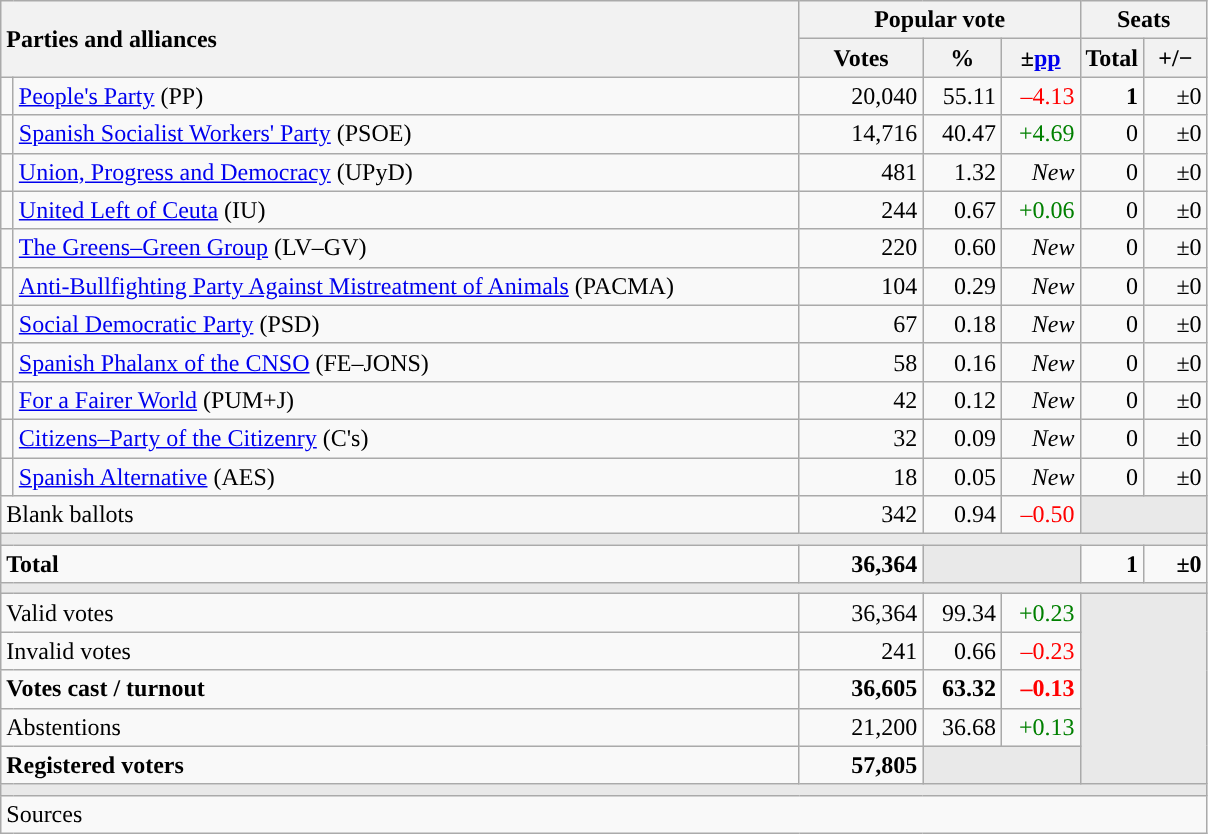<table class="wikitable" style="text-align:right;">
<tr>
<th style="text-align:left;" rowspan="2" colspan="2" width="525">Parties and alliances</th>
<th colspan="3">Popular vote</th>
<th colspan="2">Seats</th>
</tr>
<tr>
<th width="75">Votes</th>
<th width="45">%</th>
<th width="45">±<a href='#'>pp</a></th>
<th width="35">Total</th>
<th width="35">+/−</th>
</tr>
<tr>
<td width="1" style="color:inherit;background:"></td>
<td align="left"><a href='#'>People's Party</a> (PP)</td>
<td>20,040</td>
<td>55.11</td>
<td style="color:red;">–4.13</td>
<td><strong>1</strong></td>
<td>±0</td>
</tr>
<tr>
<td style="color:inherit;background:"></td>
<td align="left"><a href='#'>Spanish Socialist Workers' Party</a> (PSOE)</td>
<td>14,716</td>
<td>40.47</td>
<td style="color:green;">+4.69</td>
<td>0</td>
<td>±0</td>
</tr>
<tr>
<td style="color:inherit;background:"></td>
<td align="left"><a href='#'>Union, Progress and Democracy</a> (UPyD)</td>
<td>481</td>
<td>1.32</td>
<td><em>New</em></td>
<td>0</td>
<td>±0</td>
</tr>
<tr>
<td style="color:inherit;background:"></td>
<td align="left"><a href='#'>United Left of Ceuta</a> (IU)</td>
<td>244</td>
<td>0.67</td>
<td style="color:green;">+0.06</td>
<td>0</td>
<td>±0</td>
</tr>
<tr>
<td style="color:inherit;background:"></td>
<td align="left"><a href='#'>The Greens–Green Group</a> (LV–GV)</td>
<td>220</td>
<td>0.60</td>
<td><em>New</em></td>
<td>0</td>
<td>±0</td>
</tr>
<tr>
<td style="color:inherit;background:"></td>
<td align="left"><a href='#'>Anti-Bullfighting Party Against Mistreatment of Animals</a> (PACMA)</td>
<td>104</td>
<td>0.29</td>
<td><em>New</em></td>
<td>0</td>
<td>±0</td>
</tr>
<tr>
<td style="color:inherit;background:"></td>
<td align="left"><a href='#'>Social Democratic Party</a> (PSD)</td>
<td>67</td>
<td>0.18</td>
<td><em>New</em></td>
<td>0</td>
<td>±0</td>
</tr>
<tr>
<td style="color:inherit;background:"></td>
<td align="left"><a href='#'>Spanish Phalanx of the CNSO</a> (FE–JONS)</td>
<td>58</td>
<td>0.16</td>
<td><em>New</em></td>
<td>0</td>
<td>±0</td>
</tr>
<tr>
<td style="color:inherit;background:"></td>
<td align="left"><a href='#'>For a Fairer World</a> (PUM+J)</td>
<td>42</td>
<td>0.12</td>
<td><em>New</em></td>
<td>0</td>
<td>±0</td>
</tr>
<tr>
<td style="color:inherit;background:"></td>
<td align="left"><a href='#'>Citizens–Party of the Citizenry</a> (C's)</td>
<td>32</td>
<td>0.09</td>
<td><em>New</em></td>
<td>0</td>
<td>±0</td>
</tr>
<tr>
<td style="color:inherit;background:"></td>
<td align="left"><a href='#'>Spanish Alternative</a> (AES)</td>
<td>18</td>
<td>0.05</td>
<td><em>New</em></td>
<td>0</td>
<td>±0</td>
</tr>
<tr>
<td align="left" colspan="2">Blank ballots</td>
<td>342</td>
<td>0.94</td>
<td style="color:red;">–0.50</td>
<td bgcolor="#E9E9E9" colspan="2"></td>
</tr>
<tr>
<td colspan="7" bgcolor="#E9E9E9"></td>
</tr>
<tr style="font-weight:bold;">
<td align="left" colspan="2">Total</td>
<td>36,364</td>
<td bgcolor="#E9E9E9" colspan="2"></td>
<td>1</td>
<td>±0</td>
</tr>
<tr>
<td colspan="7" bgcolor="#E9E9E9"></td>
</tr>
<tr>
<td align="left" colspan="2">Valid votes</td>
<td>36,364</td>
<td>99.34</td>
<td style="color:green;">+0.23</td>
<td bgcolor="#E9E9E9" colspan="2" rowspan="5"></td>
</tr>
<tr>
<td align="left" colspan="2">Invalid votes</td>
<td>241</td>
<td>0.66</td>
<td style="color:red;">–0.23</td>
</tr>
<tr style="font-weight:bold;">
<td align="left" colspan="2">Votes cast / turnout</td>
<td>36,605</td>
<td>63.32</td>
<td style="color:red;">–0.13</td>
</tr>
<tr>
<td align="left" colspan="2">Abstentions</td>
<td>21,200</td>
<td>36.68</td>
<td style="color:green;">+0.13</td>
</tr>
<tr style="font-weight:bold;">
<td align="left" colspan="2">Registered voters</td>
<td>57,805</td>
<td bgcolor="#E9E9E9" colspan="2"></td>
</tr>
<tr>
<td colspan="7" bgcolor="#E9E9E9"></td>
</tr>
<tr>
<td align="left" colspan="7">Sources</td>
</tr>
</table>
